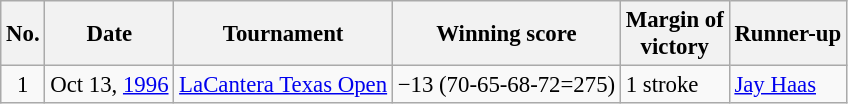<table class="wikitable" style="font-size:95%;">
<tr>
<th>No.</th>
<th>Date</th>
<th>Tournament</th>
<th>Winning score</th>
<th>Margin of<br>victory</th>
<th>Runner-up</th>
</tr>
<tr>
<td align=center>1</td>
<td>Oct 13, <a href='#'>1996</a></td>
<td><a href='#'>LaCantera Texas Open</a></td>
<td>−13 (70-65-68-72=275)</td>
<td>1 stroke</td>
<td> <a href='#'>Jay Haas</a></td>
</tr>
</table>
